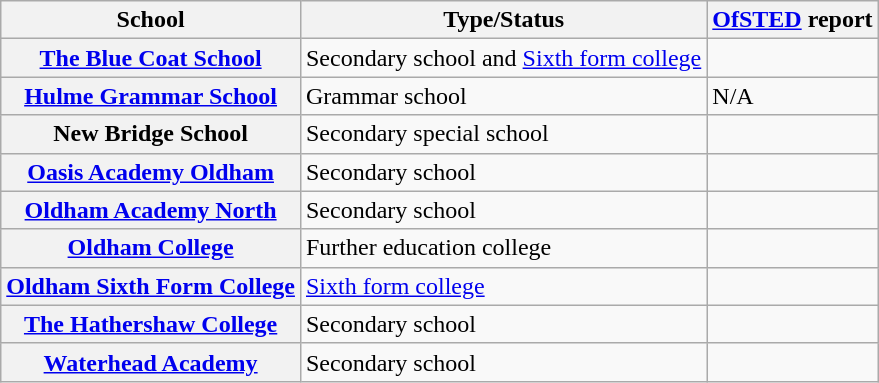<table class="wikitable">
<tr>
<th>School</th>
<th>Type/Status</th>
<th><a href='#'>OfSTED</a> report</th>
</tr>
<tr>
<th scope="row"><a href='#'>The Blue Coat School</a></th>
<td>Secondary school and <a href='#'>Sixth form college</a></td>
<td></td>
</tr>
<tr>
<th scope="row"><a href='#'>Hulme Grammar School</a></th>
<td>Grammar school</td>
<td>N/A</td>
</tr>
<tr>
<th scope="row">New Bridge School</th>
<td>Secondary special school</td>
<td></td>
</tr>
<tr>
<th scope="row"><a href='#'>Oasis Academy Oldham</a></th>
<td>Secondary school</td>
<td></td>
</tr>
<tr>
<th scope="row"><a href='#'>Oldham Academy North</a></th>
<td>Secondary school</td>
<td></td>
</tr>
<tr>
<th scope="row"><a href='#'>Oldham College</a></th>
<td>Further education college</td>
<td></td>
</tr>
<tr>
<th scope="row"><a href='#'>Oldham Sixth Form College</a></th>
<td><a href='#'>Sixth form college</a></td>
<td></td>
</tr>
<tr>
<th scope="row"><a href='#'>The Hathershaw College</a></th>
<td>Secondary school</td>
<td></td>
</tr>
<tr>
<th scope="row"><a href='#'>Waterhead Academy</a></th>
<td>Secondary school</td>
<td></td>
</tr>
</table>
